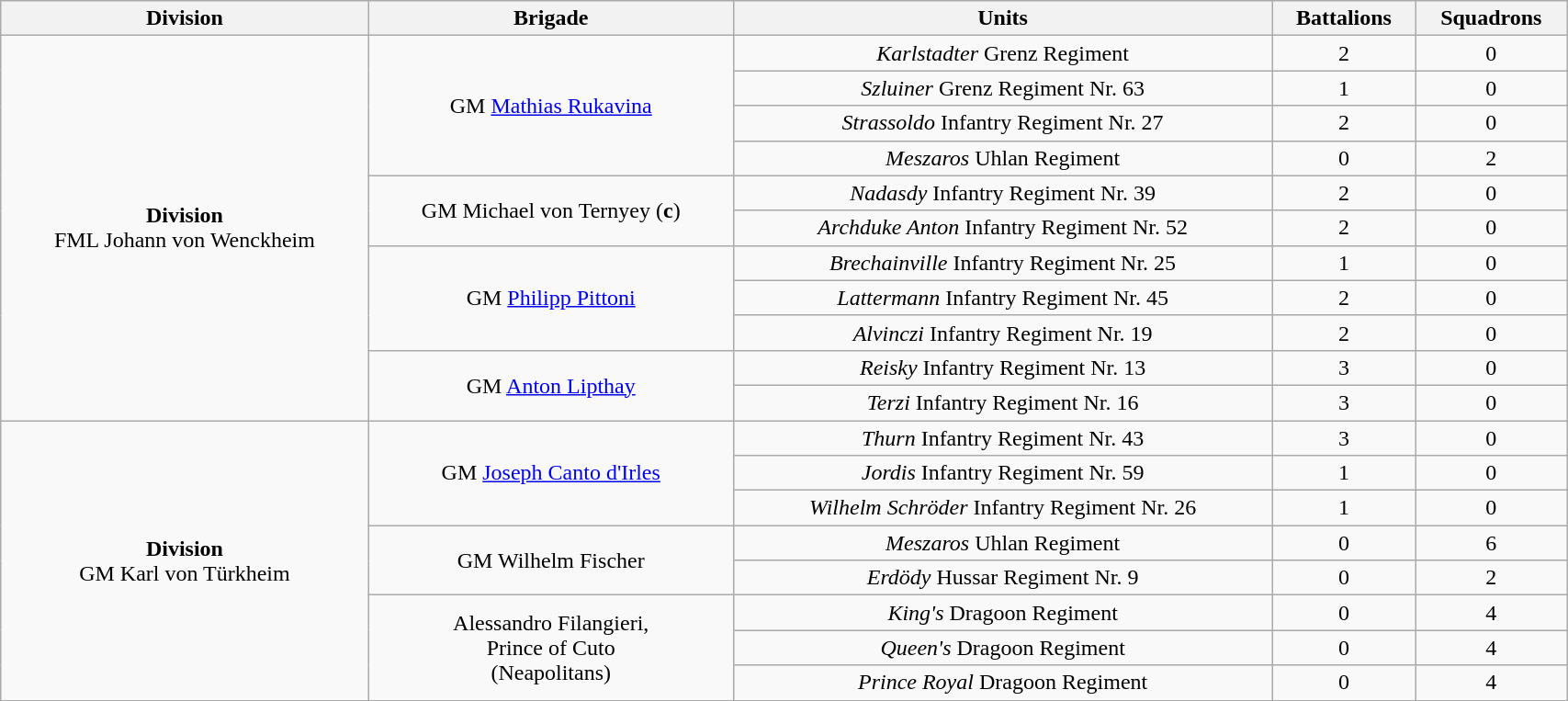<table class="wikitable" style="text-align:center; width:90%;">
<tr>
<th>Division</th>
<th>Brigade</th>
<th>Units</th>
<th>Battalions</th>
<th>Squadrons</th>
</tr>
<tr>
<td rowspan=11><strong>Division</strong><br>FML Johann von Wenckheim</td>
<td rowspan=4>GM <a href='#'>Mathias Rukavina</a></td>
<td><em>Karlstadter</em> Grenz Regiment</td>
<td>2</td>
<td>0</td>
</tr>
<tr>
<td><em>Szluiner</em> Grenz Regiment Nr. 63</td>
<td>1</td>
<td>0</td>
</tr>
<tr>
<td><em>Strassoldo</em> Infantry Regiment Nr. 27</td>
<td>2</td>
<td>0</td>
</tr>
<tr>
<td><em>Meszaros</em> Uhlan Regiment</td>
<td>0</td>
<td>2</td>
</tr>
<tr>
<td rowspan=2>GM Michael von Ternyey (<strong>c</strong>)</td>
<td><em>Nadasdy</em> Infantry Regiment Nr. 39</td>
<td>2</td>
<td>0</td>
</tr>
<tr>
<td><em>Archduke Anton</em> Infantry Regiment Nr. 52</td>
<td>2</td>
<td>0</td>
</tr>
<tr>
<td rowspan=3>GM <a href='#'>Philipp Pittoni</a></td>
<td><em>Brechainville</em> Infantry Regiment Nr. 25</td>
<td>1</td>
<td>0</td>
</tr>
<tr>
<td><em>Lattermann</em> Infantry Regiment Nr. 45</td>
<td>2</td>
<td>0</td>
</tr>
<tr>
<td><em>Alvinczi</em> Infantry Regiment Nr. 19</td>
<td>2</td>
<td>0</td>
</tr>
<tr>
<td rowspan=2>GM <a href='#'>Anton Lipthay</a></td>
<td><em>Reisky</em> Infantry Regiment Nr. 13</td>
<td>3</td>
<td>0</td>
</tr>
<tr>
<td><em>Terzi</em> Infantry Regiment Nr. 16</td>
<td>3</td>
<td>0</td>
</tr>
<tr>
<td rowspan=8><strong>Division</strong><br>GM Karl von Türkheim</td>
<td rowspan=3>GM <a href='#'>Joseph Canto d'Irles</a></td>
<td><em>Thurn</em> Infantry Regiment Nr. 43</td>
<td>3</td>
<td>0</td>
</tr>
<tr>
<td><em>Jordis</em> Infantry Regiment Nr. 59</td>
<td>1</td>
<td>0</td>
</tr>
<tr>
<td><em>Wilhelm Schröder</em> Infantry Regiment Nr. 26</td>
<td>1</td>
<td>0</td>
</tr>
<tr>
<td rowspan=2>GM Wilhelm Fischer</td>
<td><em>Meszaros</em> Uhlan Regiment</td>
<td>0</td>
<td>6</td>
</tr>
<tr>
<td><em>Erdödy</em> Hussar Regiment Nr. 9</td>
<td>0</td>
<td>2</td>
</tr>
<tr>
<td rowspan=3>Alessandro Filangieri,<br>Prince of Cuto<br>(Neapolitans)</td>
<td><em>King's</em> Dragoon Regiment</td>
<td>0</td>
<td>4</td>
</tr>
<tr>
<td><em>Queen's</em> Dragoon Regiment</td>
<td>0</td>
<td>4</td>
</tr>
<tr>
<td><em>Prince Royal</em> Dragoon Regiment</td>
<td>0</td>
<td>4</td>
</tr>
<tr>
</tr>
</table>
